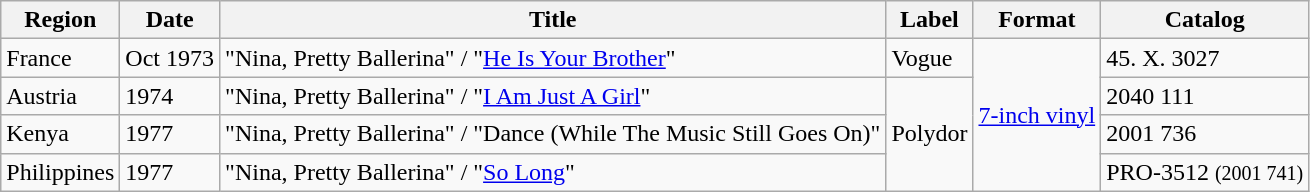<table class="wikitable">
<tr>
<th>Region</th>
<th>Date</th>
<th>Title</th>
<th>Label</th>
<th>Format</th>
<th>Catalog</th>
</tr>
<tr>
<td>France</td>
<td>Oct 1973</td>
<td>"Nina, Pretty Ballerina" / "<a href='#'>He Is Your Brother</a>"</td>
<td>Vogue</td>
<td rowspan="4"><a href='#'>7-inch vinyl</a></td>
<td>45. X. 3027</td>
</tr>
<tr>
<td>Austria</td>
<td>1974</td>
<td>"Nina, Pretty Ballerina" / "<a href='#'>I Am Just A Girl</a>"</td>
<td rowspan="3">Polydor</td>
<td>2040 111</td>
</tr>
<tr>
<td>Kenya</td>
<td>1977</td>
<td>"Nina, Pretty Ballerina" / "Dance (While The Music Still Goes On)"</td>
<td>2001 736</td>
</tr>
<tr>
<td>Philippines</td>
<td>1977</td>
<td>"Nina, Pretty Ballerina" / "<a href='#'>So Long</a>"</td>
<td>PRO-3512 <small>(2001 741)</small></td>
</tr>
</table>
